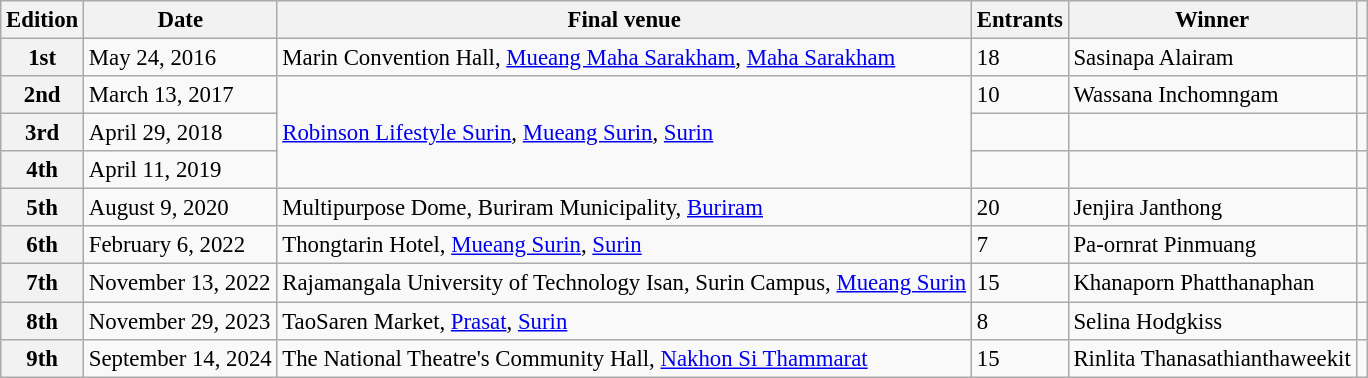<table class="wikitable defaultcenter col2left col3left col5left" style="font-size:95%;">
<tr>
<th>Edition</th>
<th>Date</th>
<th>Final venue</th>
<th>Entrants</th>
<th>Winner</th>
<th></th>
</tr>
<tr>
<th>1st</th>
<td>May 24, 2016</td>
<td>Marin Convention Hall, <a href='#'>Mueang Maha Sarakham</a>, <a href='#'>Maha Sarakham</a></td>
<td>18</td>
<td>Sasinapa Alairam</td>
<td></td>
</tr>
<tr>
<th>2nd</th>
<td>March 13, 2017</td>
<td rowspan=3><a href='#'>Robinson Lifestyle Surin</a>, <a href='#'>Mueang Surin</a>, <a href='#'>Surin</a></td>
<td>10</td>
<td>Wassana Inchomngam</td>
<td></td>
</tr>
<tr>
<th>3rd</th>
<td>April 29, 2018</td>
<td></td>
<td></td>
<td></td>
</tr>
<tr>
<th>4th</th>
<td>April 11, 2019</td>
<td></td>
<td></td>
<td></td>
</tr>
<tr>
<th>5th</th>
<td>August 9, 2020</td>
<td>Multipurpose Dome, Buriram Municipality, <a href='#'>Buriram</a></td>
<td>20</td>
<td>Jenjira Janthong</td>
<td></td>
</tr>
<tr>
<th>6th</th>
<td>February 6, 2022</td>
<td>Thongtarin Hotel, <a href='#'>Mueang Surin</a>, <a href='#'>Surin</a></td>
<td>7</td>
<td>Pa-ornrat Pinmuang</td>
<td></td>
</tr>
<tr>
<th>7th</th>
<td>November 13, 2022</td>
<td>Rajamangala University of Technology Isan, Surin Campus, <a href='#'>Mueang Surin</a></td>
<td>15</td>
<td>Khanaporn Phatthanaphan</td>
<td></td>
</tr>
<tr>
<th>8th</th>
<td>November 29, 2023</td>
<td>TaoSaren Market, <a href='#'>Prasat</a>, <a href='#'>Surin</a></td>
<td>8</td>
<td>Selina Hodgkiss</td>
<td></td>
</tr>
<tr>
<th>9th</th>
<td>September 14, 2024</td>
<td>The National Theatre's Community Hall, <a href='#'>Nakhon Si Thammarat</a></td>
<td>15</td>
<td>Rinlita Thanasathianthaweekit</td>
<td></td>
</tr>
</table>
